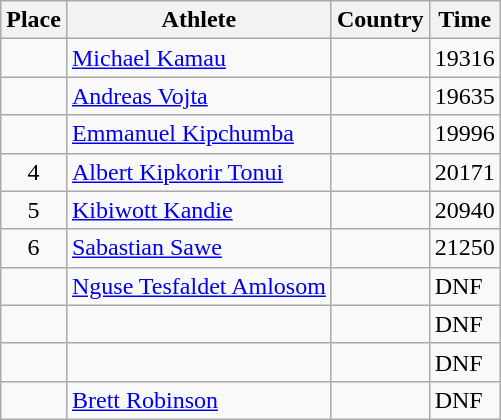<table class="wikitable">
<tr>
<th>Place</th>
<th>Athlete</th>
<th>Country</th>
<th>Time</th>
</tr>
<tr>
<td align=center></td>
<td><a href='#'>Michael Kamau</a></td>
<td></td>
<td>19316</td>
</tr>
<tr>
<td align=center></td>
<td><a href='#'>Andreas Vojta</a></td>
<td></td>
<td>19635</td>
</tr>
<tr>
<td align=center></td>
<td><a href='#'>Emmanuel Kipchumba</a></td>
<td></td>
<td>19996</td>
</tr>
<tr>
<td align=center>4</td>
<td><a href='#'>Albert Kipkorir Tonui</a></td>
<td></td>
<td>20171</td>
</tr>
<tr>
<td align=center>5</td>
<td><a href='#'>Kibiwott Kandie</a></td>
<td></td>
<td>20940</td>
</tr>
<tr>
<td align=center>6</td>
<td><a href='#'>Sabastian Sawe</a></td>
<td></td>
<td>21250</td>
</tr>
<tr>
<td align=center></td>
<td><a href='#'>Nguse Tesfaldet Amlosom</a></td>
<td></td>
<td>DNF</td>
</tr>
<tr>
<td align=center></td>
<td></td>
<td></td>
<td>DNF</td>
</tr>
<tr>
<td align=center></td>
<td></td>
<td></td>
<td>DNF</td>
</tr>
<tr>
<td align=center></td>
<td><a href='#'>Brett Robinson</a></td>
<td></td>
<td>DNF</td>
</tr>
</table>
